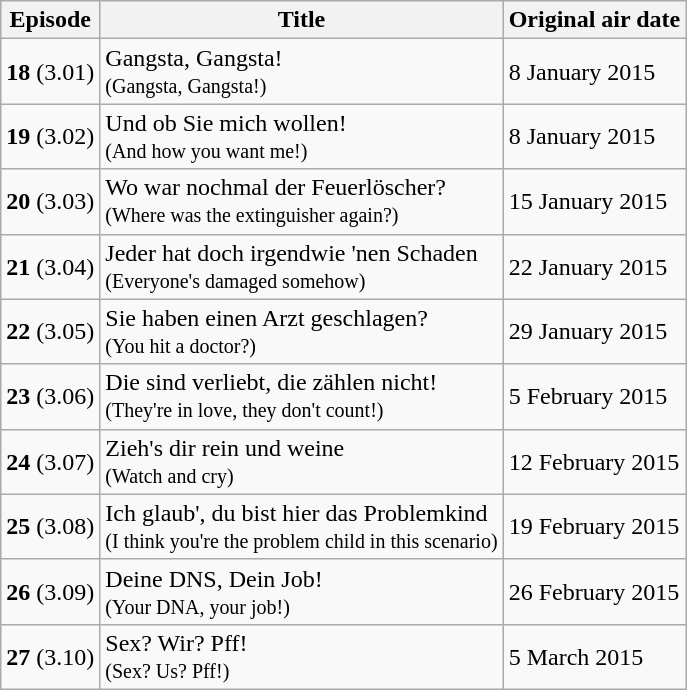<table class="wikitable">
<tr>
<th>Episode</th>
<th>Title</th>
<th>Original air date</th>
</tr>
<tr>
<td><strong>18</strong> (3.01)</td>
<td>Gangsta, Gangsta!<br><small>(Gangsta, Gangsta!) </small></td>
<td>8 January 2015</td>
</tr>
<tr>
<td><strong>19</strong> (3.02)</td>
<td>Und ob Sie mich wollen!<br><small>(And how you want me!)</small></td>
<td>8 January 2015</td>
</tr>
<tr>
<td><strong>20</strong> (3.03)</td>
<td>Wo war nochmal der Feuerlöscher?<br><small>(Where was the extinguisher again?)</small></td>
<td>15 January 2015</td>
</tr>
<tr>
<td><strong>21</strong> (3.04)</td>
<td>Jeder hat doch irgendwie 'nen Schaden<br><small>(Everyone's damaged somehow)</small></td>
<td>22 January 2015</td>
</tr>
<tr>
<td><strong>22</strong> (3.05)</td>
<td>Sie haben einen Arzt geschlagen?<br><small>(You hit a doctor?)</small></td>
<td>29 January 2015</td>
</tr>
<tr>
<td><strong>23</strong> (3.06)</td>
<td>Die sind verliebt, die zählen nicht!<br><small>(They're in love, they don't count!)</small></td>
<td>5 February 2015</td>
</tr>
<tr>
<td><strong>24</strong> (3.07)</td>
<td>Zieh's dir rein und weine<br><small>(Watch and cry)</small></td>
<td>12 February 2015</td>
</tr>
<tr>
<td><strong>25</strong> (3.08)</td>
<td>Ich glaub', du bist hier das Problemkind<br><small>(I think you're the problem child in this scenario)</small></td>
<td>19 February 2015</td>
</tr>
<tr>
<td><strong>26</strong> (3.09)</td>
<td>Deine DNS, Dein Job!<br><small>(Your DNA, your job!) </small></td>
<td>26 February 2015</td>
</tr>
<tr>
<td><strong>27</strong> (3.10)</td>
<td>Sex? Wir? Pff!<br><small>(Sex? Us? Pff!)</small></td>
<td>5 March 2015</td>
</tr>
</table>
